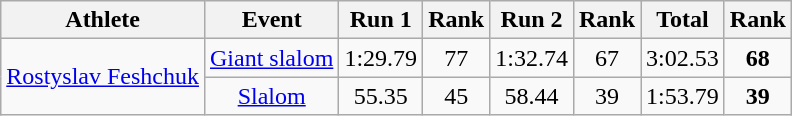<table class="wikitable" border="1">
<tr>
<th>Athlete</th>
<th>Event</th>
<th>Run 1</th>
<th>Rank</th>
<th>Run 2</th>
<th>Rank</th>
<th>Total</th>
<th>Rank</th>
</tr>
<tr align=center>
<td rowspan=2 align=left><a href='#'>Rostyslav Feshchuk</a></td>
<td><a href='#'>Giant slalom</a></td>
<td>1:29.79</td>
<td>77</td>
<td>1:32.74</td>
<td>67</td>
<td>3:02.53</td>
<td><strong>68</strong></td>
</tr>
<tr align=center>
<td><a href='#'>Slalom</a></td>
<td>55.35</td>
<td>45</td>
<td>58.44</td>
<td>39</td>
<td>1:53.79</td>
<td><strong>39</strong></td>
</tr>
</table>
